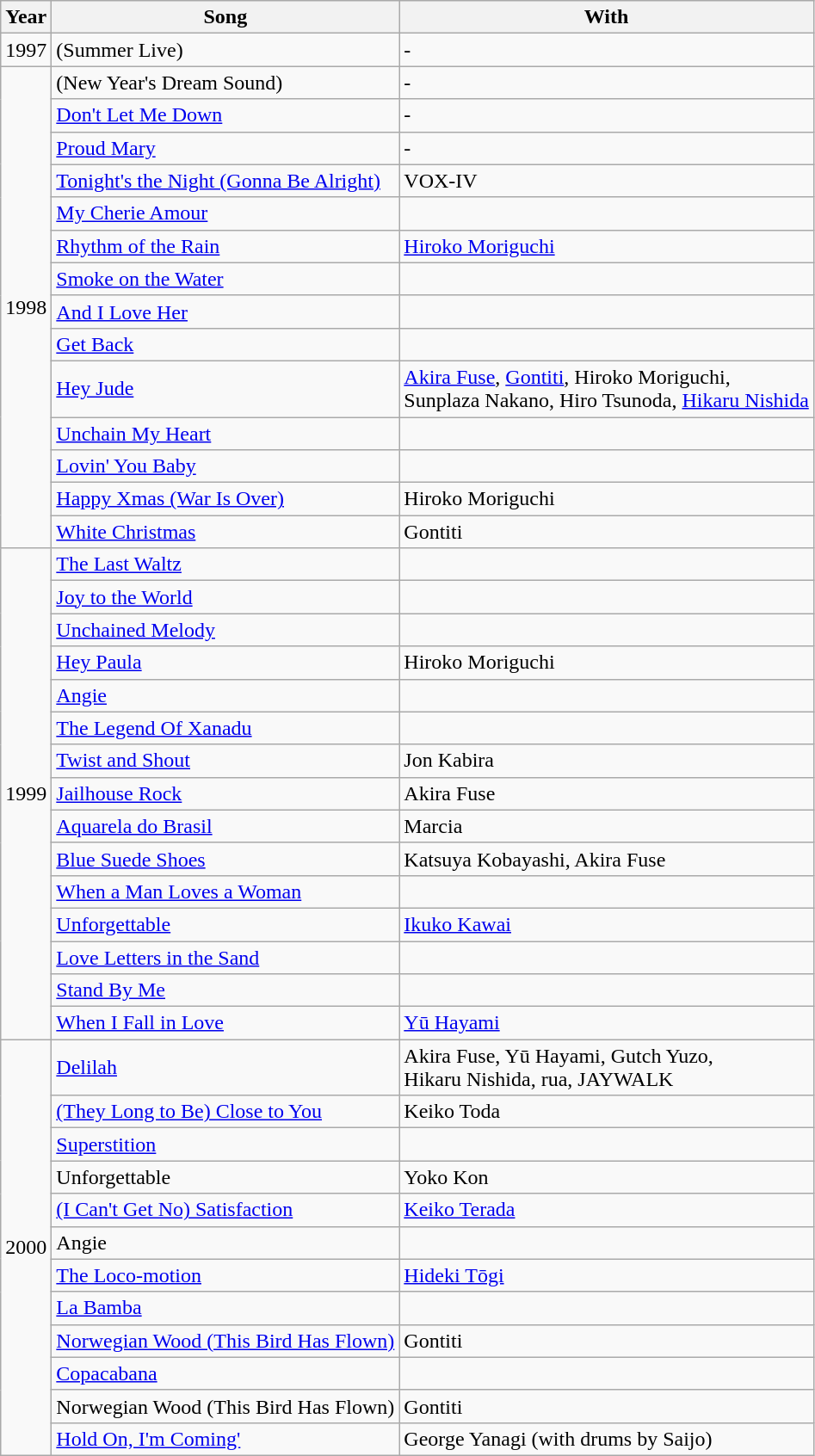<table class="wikitable">
<tr>
<th>Year</th>
<th>Song</th>
<th>With</th>
</tr>
<tr>
<td>1997</td>
<td>(Summer Live)</td>
<td>-</td>
</tr>
<tr>
<td rowspan="14">1998</td>
<td>(New Year's Dream Sound)</td>
<td>-</td>
</tr>
<tr>
<td><a href='#'>Don't Let Me Down</a></td>
<td>-</td>
</tr>
<tr>
<td><a href='#'>Proud Mary</a></td>
<td>-</td>
</tr>
<tr>
<td><a href='#'>Tonight's the Night (Gonna Be Alright)</a></td>
<td>VOX-IV</td>
</tr>
<tr>
<td><a href='#'>My Cherie Amour</a></td>
<td></td>
</tr>
<tr>
<td><a href='#'>Rhythm of the Rain</a></td>
<td><a href='#'>Hiroko Moriguchi</a></td>
</tr>
<tr>
<td><a href='#'>Smoke on the Water</a></td>
<td></td>
</tr>
<tr>
<td><a href='#'>And I Love Her</a></td>
<td></td>
</tr>
<tr>
<td><a href='#'>Get Back</a></td>
<td></td>
</tr>
<tr>
<td><a href='#'>Hey Jude</a></td>
<td><a href='#'>Akira Fuse</a>, <a href='#'>Gontiti</a>, Hiroko Moriguchi,<br>Sunplaza Nakano, Hiro Tsunoda, <a href='#'>Hikaru Nishida</a></td>
</tr>
<tr>
<td><a href='#'>Unchain My Heart</a></td>
<td></td>
</tr>
<tr>
<td><a href='#'>Lovin' You Baby</a></td>
<td></td>
</tr>
<tr>
<td><a href='#'>Happy Xmas (War Is Over)</a></td>
<td>Hiroko Moriguchi</td>
</tr>
<tr>
<td><a href='#'>White Christmas</a></td>
<td>Gontiti</td>
</tr>
<tr>
<td rowspan="15">1999</td>
<td><a href='#'>The Last Waltz</a></td>
<td></td>
</tr>
<tr>
<td><a href='#'>Joy to the World</a></td>
<td></td>
</tr>
<tr>
<td><a href='#'>Unchained Melody</a></td>
<td></td>
</tr>
<tr>
<td><a href='#'>Hey Paula</a></td>
<td>Hiroko Moriguchi</td>
</tr>
<tr>
<td><a href='#'>Angie</a></td>
<td></td>
</tr>
<tr>
<td><a href='#'>The Legend Of Xanadu</a></td>
<td></td>
</tr>
<tr>
<td><a href='#'>Twist and Shout</a></td>
<td>Jon Kabira</td>
</tr>
<tr>
<td><a href='#'>Jailhouse Rock</a></td>
<td>Akira Fuse</td>
</tr>
<tr>
<td><a href='#'>Aquarela do Brasil</a></td>
<td>Marcia</td>
</tr>
<tr>
<td><a href='#'>Blue Suede Shoes</a></td>
<td>Katsuya Kobayashi, Akira Fuse</td>
</tr>
<tr>
<td><a href='#'>When a Man Loves a Woman</a></td>
<td></td>
</tr>
<tr>
<td><a href='#'>Unforgettable</a></td>
<td><a href='#'>Ikuko Kawai</a></td>
</tr>
<tr>
<td><a href='#'>Love Letters in the Sand</a></td>
<td></td>
</tr>
<tr>
<td><a href='#'>Stand By Me</a></td>
<td></td>
</tr>
<tr>
<td><a href='#'>When I Fall in Love</a></td>
<td><a href='#'>Yū Hayami</a></td>
</tr>
<tr>
<td rowspan="12">2000</td>
<td><a href='#'>Delilah</a></td>
<td>Akira Fuse, Yū Hayami, Gutch Yuzo,<br>Hikaru Nishida, rua, JAYWALK</td>
</tr>
<tr>
<td><a href='#'>(They Long to Be) Close to You</a></td>
<td>Keiko Toda</td>
</tr>
<tr>
<td><a href='#'>Superstition</a></td>
<td></td>
</tr>
<tr>
<td>Unforgettable</td>
<td>Yoko Kon</td>
</tr>
<tr>
<td><a href='#'>(I Can't Get No) Satisfaction</a></td>
<td><a href='#'>Keiko Terada</a></td>
</tr>
<tr>
<td>Angie</td>
<td></td>
</tr>
<tr>
<td><a href='#'>The Loco-motion</a></td>
<td><a href='#'>Hideki Tōgi</a></td>
</tr>
<tr>
<td><a href='#'>La Bamba</a></td>
<td></td>
</tr>
<tr>
<td><a href='#'>Norwegian Wood (This Bird Has Flown)</a></td>
<td>Gontiti</td>
</tr>
<tr>
<td><a href='#'>Copacabana</a></td>
<td></td>
</tr>
<tr>
<td>Norwegian Wood (This Bird Has Flown)</td>
<td>Gontiti</td>
</tr>
<tr>
<td><a href='#'>Hold On, I'm Coming'</a></td>
<td>George Yanagi (with drums by Saijo)</td>
</tr>
</table>
